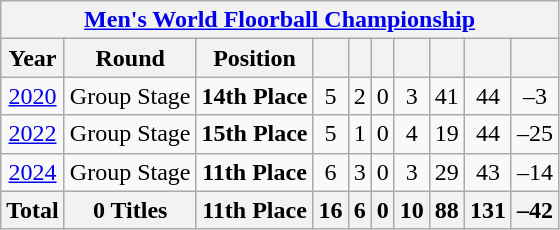<table class="wikitable" style="text-align: center;">
<tr>
<th colspan=10><a href='#'>Men's World Floorball Championship</a></th>
</tr>
<tr>
<th>Year</th>
<th>Round</th>
<th>Position</th>
<th></th>
<th></th>
<th></th>
<th></th>
<th></th>
<th></th>
<th></th>
</tr>
<tr>
<td> <a href='#'>2020</a></td>
<td>Group Stage</td>
<td><strong>14th Place</strong></td>
<td>5</td>
<td>2</td>
<td>0</td>
<td>3</td>
<td>41</td>
<td>44</td>
<td>–3</td>
</tr>
<tr>
<td> <a href='#'>2022</a></td>
<td>Group Stage</td>
<td><strong>15th Place</strong></td>
<td>5</td>
<td>1</td>
<td>0</td>
<td>4</td>
<td>19</td>
<td>44</td>
<td>–25</td>
</tr>
<tr>
<td> <a href='#'>2024</a></td>
<td>Group Stage</td>
<td><strong>11th Place</strong></td>
<td>6</td>
<td>3</td>
<td>0</td>
<td>3</td>
<td>29</td>
<td>43</td>
<td>–14</td>
</tr>
<tr>
<th>Total</th>
<th>0 Titles</th>
<th>11th Place</th>
<th>16</th>
<th>6</th>
<th>0</th>
<th>10</th>
<th>88</th>
<th>131</th>
<th>–42</th>
</tr>
</table>
